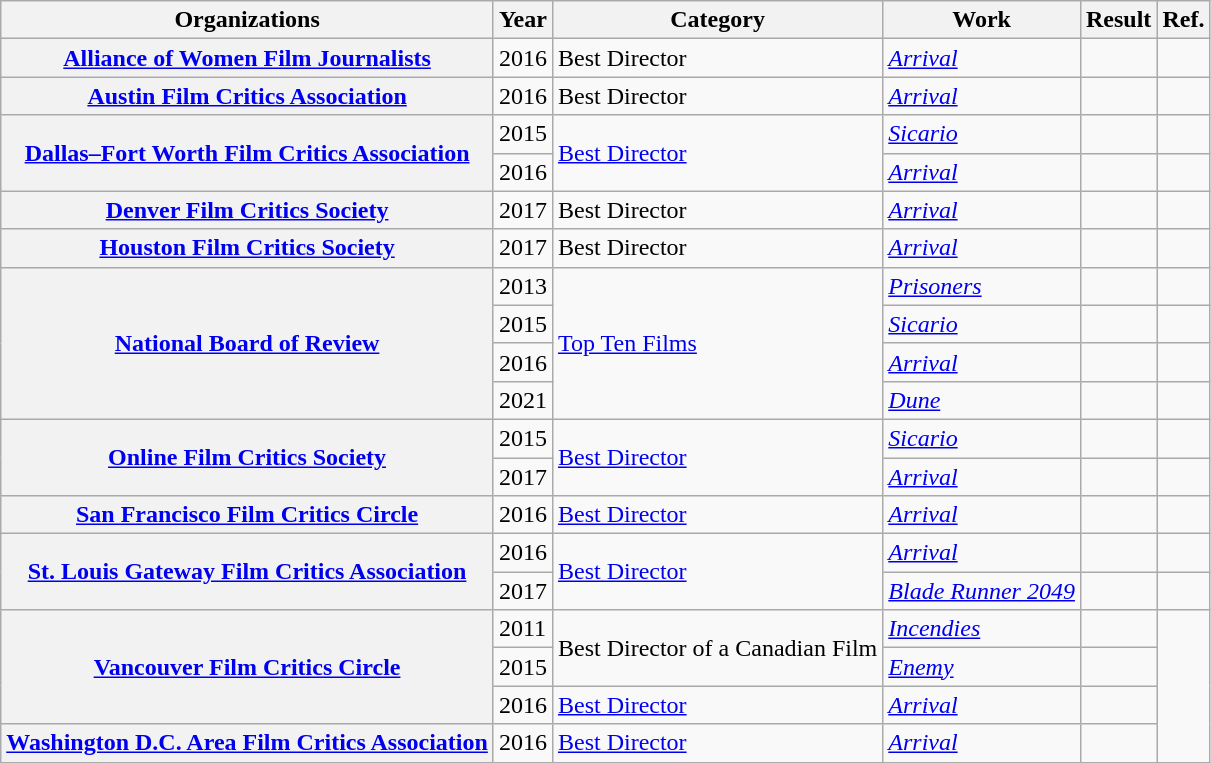<table class="wikitable sortable plainrowheaders">
<tr>
<th>Organizations</th>
<th>Year</th>
<th>Category</th>
<th>Work</th>
<th>Result</th>
<th class="unsortable">Ref.</th>
</tr>
<tr>
<th rowspan="1" scope="row"><a href='#'>Alliance of Women Film Journalists</a></th>
<td>2016</td>
<td>Best Director</td>
<td><em><a href='#'>Arrival</a></em></td>
<td></td>
<td></td>
</tr>
<tr>
<th rowspan="1" scope="row"><a href='#'>Austin Film Critics Association</a></th>
<td>2016</td>
<td>Best Director</td>
<td><em><a href='#'>Arrival</a></em></td>
<td></td>
<td></td>
</tr>
<tr>
<th rowspan="2" scope="row"><a href='#'>Dallas–Fort Worth Film Critics Association</a></th>
<td>2015</td>
<td rowspan="2"><a href='#'>Best Director</a></td>
<td><em><a href='#'>Sicario</a></em></td>
<td></td>
<td></td>
</tr>
<tr>
<td>2016</td>
<td><em><a href='#'>Arrival</a></em></td>
<td></td>
<td></td>
</tr>
<tr>
<th rowspan="1" scope="row"><a href='#'>Denver Film Critics Society</a></th>
<td>2017</td>
<td>Best Director</td>
<td><em><a href='#'>Arrival</a></em></td>
<td></td>
<td></td>
</tr>
<tr>
<th rowspan="1" scope="row"><a href='#'>Houston Film Critics Society</a></th>
<td>2017</td>
<td>Best Director</td>
<td><em><a href='#'>Arrival</a></em></td>
<td></td>
<td></td>
</tr>
<tr>
<th rowspan="4" scope="row"><a href='#'>National Board of Review</a></th>
<td>2013</td>
<td rowspan="4"><a href='#'>Top Ten Films</a></td>
<td><em><a href='#'>Prisoners</a></em></td>
<td></td>
<td></td>
</tr>
<tr>
<td>2015</td>
<td><em><a href='#'>Sicario</a></em></td>
<td></td>
<td></td>
</tr>
<tr>
<td>2016</td>
<td><em><a href='#'>Arrival</a></em></td>
<td></td>
<td></td>
</tr>
<tr>
<td>2021</td>
<td><em><a href='#'>Dune</a></em></td>
<td></td>
<td></td>
</tr>
<tr>
<th rowspan="2" scope="row"><a href='#'>Online Film Critics Society</a></th>
<td>2015</td>
<td rowspan="2"><a href='#'>Best Director</a></td>
<td><em><a href='#'>Sicario</a></em></td>
<td></td>
<td></td>
</tr>
<tr>
<td>2017</td>
<td><em><a href='#'>Arrival</a></em></td>
<td></td>
<td></td>
</tr>
<tr>
<th rowspan="1" scope="row"><a href='#'>San Francisco Film Critics Circle</a></th>
<td>2016</td>
<td><a href='#'>Best Director</a></td>
<td><em><a href='#'>Arrival</a></em></td>
<td></td>
<td></td>
</tr>
<tr>
<th rowspan="2" scope="row"><a href='#'>St. Louis Gateway Film Critics Association</a></th>
<td>2016</td>
<td rowspan=2><a href='#'>Best Director</a></td>
<td><em><a href='#'>Arrival</a></em></td>
<td></td>
</tr>
<tr>
<td>2017</td>
<td><em><a href='#'>Blade Runner 2049</a></em></td>
<td></td>
<td></td>
</tr>
<tr>
<th rowspan="3" scope="row"><a href='#'>Vancouver Film Critics Circle</a></th>
<td>2011</td>
<td rowspan="2">Best Director of a Canadian Film</td>
<td><em><a href='#'>Incendies</a></em></td>
<td></td>
</tr>
<tr>
<td>2015</td>
<td><em><a href='#'>Enemy</a></em></td>
<td></td>
</tr>
<tr>
<td>2016</td>
<td><a href='#'>Best Director</a></td>
<td><em><a href='#'>Arrival</a></em></td>
<td></td>
</tr>
<tr>
<th rowspan="1" scope="row"><a href='#'>Washington D.C. Area Film Critics Association</a></th>
<td>2016</td>
<td><a href='#'>Best Director</a></td>
<td><em><a href='#'>Arrival</a></em></td>
<td></td>
</tr>
<tr>
</tr>
</table>
